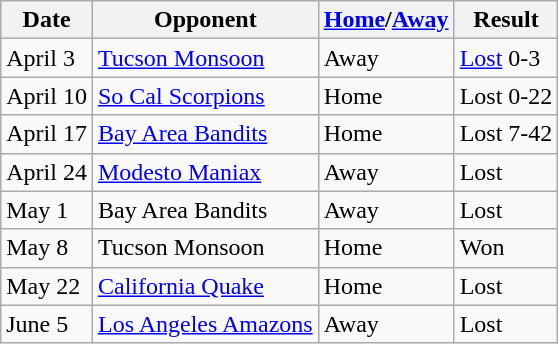<table class="wikitable">
<tr>
<th>Date</th>
<th>Opponent</th>
<th><a href='#'>Home</a>/<a href='#'>Away</a></th>
<th>Result</th>
</tr>
<tr>
<td>April 3</td>
<td><a href='#'>Tucson Monsoon</a></td>
<td>Away</td>
<td><a href='#'>Lost</a> 0-3</td>
</tr>
<tr>
<td>April 10</td>
<td><a href='#'>So Cal Scorpions</a></td>
<td>Home</td>
<td>Lost 0-22</td>
</tr>
<tr>
<td>April 17</td>
<td><a href='#'>Bay Area Bandits</a></td>
<td>Home</td>
<td>Lost 7-42</td>
</tr>
<tr>
<td>April 24</td>
<td><a href='#'>Modesto Maniax</a></td>
<td>Away</td>
<td>Lost</td>
</tr>
<tr>
<td>May 1</td>
<td>Bay Area Bandits</td>
<td>Away</td>
<td>Lost</td>
</tr>
<tr>
<td>May 8</td>
<td>Tucson Monsoon</td>
<td>Home</td>
<td>Won</td>
</tr>
<tr>
<td>May 22</td>
<td><a href='#'>California Quake</a></td>
<td>Home</td>
<td>Lost</td>
</tr>
<tr>
<td>June 5</td>
<td><a href='#'>Los Angeles Amazons</a></td>
<td>Away</td>
<td>Lost</td>
</tr>
</table>
